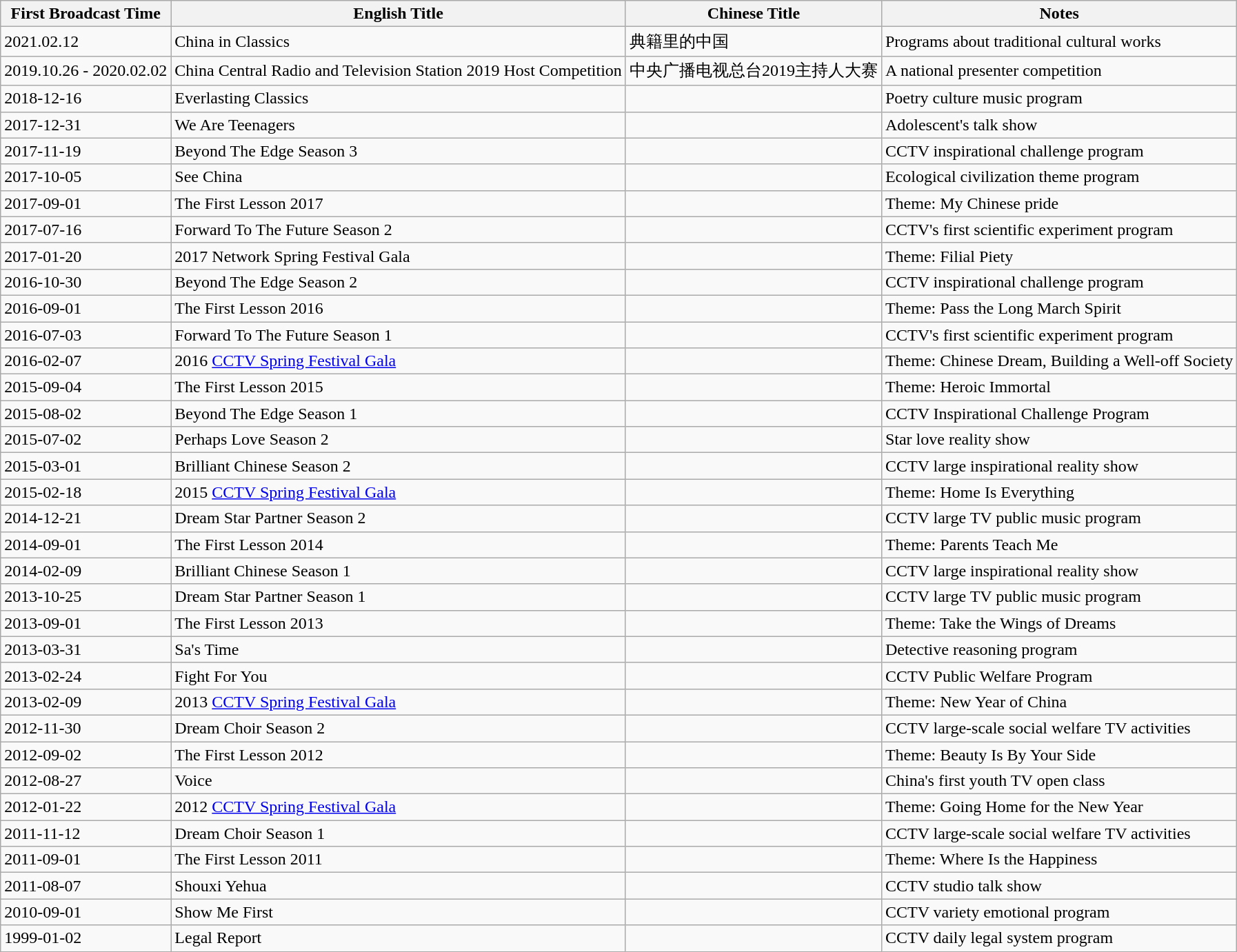<table class="wikitable">
<tr>
<th>First Broadcast Time</th>
<th>English Title</th>
<th>Chinese Title</th>
<th>Notes</th>
</tr>
<tr>
<td>2021.02.12</td>
<td>China in Classics</td>
<td>典籍里的中国</td>
<td>Programs about traditional cultural works</td>
</tr>
<tr>
<td>2019.10.26 - 2020.02.02</td>
<td>China Central Radio and Television Station 2019 Host Competition</td>
<td>中央广播电视总台2019主持人大赛</td>
<td>A national presenter competition</td>
</tr>
<tr>
<td>2018-12-16</td>
<td>Everlasting Classics</td>
<td></td>
<td>Poetry culture music program</td>
</tr>
<tr>
<td>2017-12-31</td>
<td>We Are Teenagers</td>
<td></td>
<td>Adolescent's talk show</td>
</tr>
<tr>
<td>2017-11-19</td>
<td>Beyond The Edge Season 3</td>
<td></td>
<td>CCTV inspirational challenge program</td>
</tr>
<tr>
<td>2017-10-05</td>
<td>See China</td>
<td></td>
<td>Ecological civilization theme program</td>
</tr>
<tr>
<td>2017-09-01</td>
<td>The First Lesson 2017</td>
<td></td>
<td>Theme: My Chinese pride</td>
</tr>
<tr>
<td>2017-07-16</td>
<td>Forward To The Future Season 2</td>
<td></td>
<td>CCTV's first scientific experiment program</td>
</tr>
<tr>
<td>2017-01-20</td>
<td>2017 Network Spring Festival Gala</td>
<td></td>
<td>Theme: Filial Piety</td>
</tr>
<tr>
<td>2016-10-30</td>
<td>Beyond The Edge Season 2</td>
<td></td>
<td>CCTV inspirational challenge program</td>
</tr>
<tr>
<td>2016-09-01</td>
<td>The First Lesson 2016</td>
<td></td>
<td>Theme: Pass the Long March Spirit</td>
</tr>
<tr>
<td>2016-07-03</td>
<td>Forward To The Future Season 1</td>
<td></td>
<td>CCTV's first scientific experiment program</td>
</tr>
<tr>
<td>2016-02-07</td>
<td>2016 <a href='#'>CCTV Spring Festival Gala</a></td>
<td></td>
<td>Theme: Chinese Dream, Building a Well-off Society</td>
</tr>
<tr>
<td>2015-09-04</td>
<td>The First Lesson 2015</td>
<td></td>
<td>Theme: Heroic Immortal</td>
</tr>
<tr>
<td>2015-08-02</td>
<td>Beyond The Edge Season 1</td>
<td></td>
<td>CCTV Inspirational Challenge Program</td>
</tr>
<tr>
<td>2015-07-02</td>
<td>Perhaps Love Season 2</td>
<td></td>
<td>Star love reality show</td>
</tr>
<tr>
<td>2015-03-01</td>
<td>Brilliant Chinese Season 2</td>
<td></td>
<td>CCTV large inspirational reality show</td>
</tr>
<tr>
<td>2015-02-18</td>
<td>2015 <a href='#'>CCTV Spring Festival Gala</a></td>
<td></td>
<td>Theme: Home Is Everything</td>
</tr>
<tr>
<td>2014-12-21</td>
<td>Dream Star Partner Season 2</td>
<td></td>
<td>CCTV large TV public music program</td>
</tr>
<tr>
<td>2014-09-01</td>
<td>The First Lesson 2014</td>
<td></td>
<td>Theme: Parents Teach Me</td>
</tr>
<tr>
<td>2014-02-09</td>
<td>Brilliant Chinese Season 1</td>
<td></td>
<td>CCTV large inspirational reality show</td>
</tr>
<tr>
<td>2013-10-25</td>
<td>Dream Star Partner Season 1</td>
<td></td>
<td>CCTV large TV public music program</td>
</tr>
<tr>
<td>2013-09-01</td>
<td>The First Lesson 2013</td>
<td></td>
<td>Theme: Take the Wings of Dreams</td>
</tr>
<tr>
<td>2013-03-31</td>
<td>Sa's Time</td>
<td></td>
<td>Detective reasoning program</td>
</tr>
<tr>
<td>2013-02-24</td>
<td>Fight For You</td>
<td></td>
<td>CCTV Public Welfare Program</td>
</tr>
<tr>
<td>2013-02-09</td>
<td>2013 <a href='#'>CCTV Spring Festival Gala</a></td>
<td></td>
<td>Theme: New Year of China</td>
</tr>
<tr>
<td>2012-11-30</td>
<td>Dream Choir Season 2</td>
<td></td>
<td>CCTV large-scale social welfare TV activities</td>
</tr>
<tr>
<td>2012-09-02</td>
<td>The First Lesson 2012</td>
<td></td>
<td>Theme: Beauty Is By Your Side</td>
</tr>
<tr>
<td>2012-08-27</td>
<td>Voice</td>
<td></td>
<td>China's first youth TV open class</td>
</tr>
<tr>
<td>2012-01-22</td>
<td>2012 <a href='#'>CCTV Spring Festival Gala</a></td>
<td></td>
<td>Theme: Going Home for the New Year</td>
</tr>
<tr>
<td>2011-11-12</td>
<td>Dream Choir Season 1</td>
<td></td>
<td>CCTV large-scale social welfare TV activities</td>
</tr>
<tr>
<td>2011-09-01</td>
<td>The First Lesson 2011</td>
<td></td>
<td>Theme: Where Is the Happiness</td>
</tr>
<tr>
<td>2011-08-07</td>
<td>Shouxi Yehua</td>
<td></td>
<td>CCTV studio talk show</td>
</tr>
<tr>
<td>2010-09-01</td>
<td>Show Me First</td>
<td></td>
<td>CCTV variety emotional program</td>
</tr>
<tr>
<td>1999-01-02</td>
<td>Legal Report</td>
<td></td>
<td>CCTV daily legal system program</td>
</tr>
</table>
